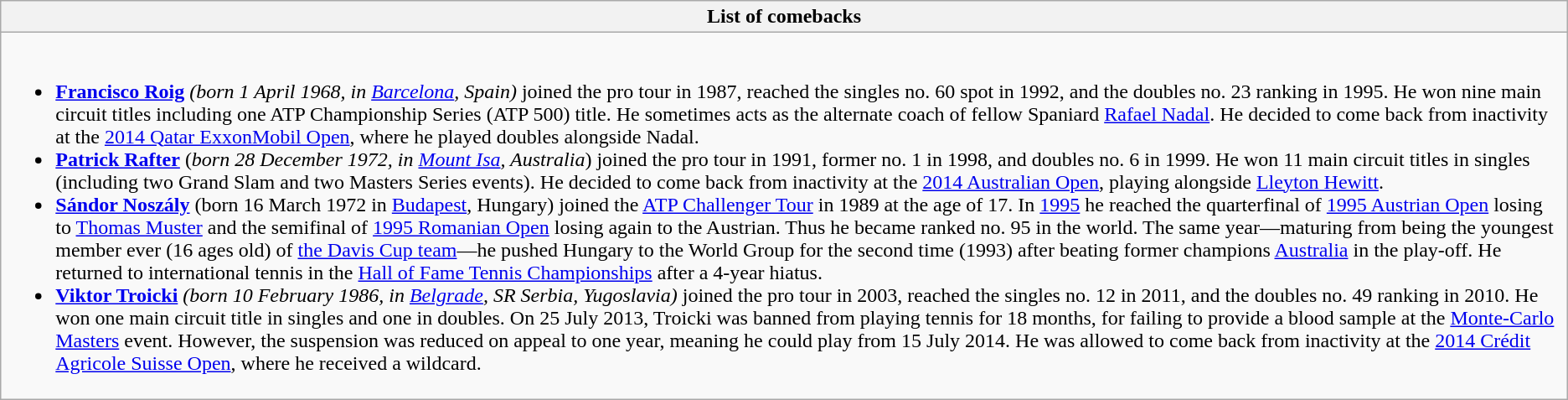<table class="wikitable collapsible collapsed">
<tr>
<th>List of comebacks</th>
</tr>
<tr>
<td><br><ul><li> <strong><a href='#'>Francisco Roig</a></strong> <em>(born 1 April 1968, in <a href='#'>Barcelona</a>, Spain)</em> joined the pro tour in 1987, reached the singles no. 60 spot in 1992, and the doubles no. 23 ranking in 1995. He won nine main circuit titles including one ATP Championship Series (ATP 500) title. He sometimes acts as the alternate coach of fellow Spaniard <a href='#'>Rafael Nadal</a>. He decided to come back from inactivity at the <a href='#'>2014 Qatar ExxonMobil Open</a>, where he played doubles alongside Nadal.</li><li> <strong><a href='#'>Patrick Rafter</a></strong> (<em>born 28 December 1972, in <a href='#'>Mount Isa</a>, Australia</em>) joined the pro tour in 1991, former no. 1 in 1998, and doubles no. 6 in 1999. He won 11 main circuit titles in singles (including two Grand Slam and two Masters Series events). He decided to come back from inactivity at the <a href='#'>2014 Australian Open</a>, playing alongside <a href='#'>Lleyton Hewitt</a>.</li><li><strong> <a href='#'>Sándor Noszály</a></strong> (born 16 March 1972 in <a href='#'>Budapest</a>, Hungary) joined the <a href='#'>ATP Challenger Tour</a> in 1989 at the age of 17. In <a href='#'>1995</a> he reached the quarterfinal of <a href='#'>1995 Austrian Open</a> losing to <a href='#'>Thomas Muster</a> and the semifinal of <a href='#'>1995 Romanian Open</a> losing again to the Austrian. Thus he became ranked no. 95 in the world. The same year—maturing from being the youngest member ever (16 ages old) of <a href='#'>the Davis Cup team</a>—he pushed Hungary to the World Group for the second time (1993) after beating former champions <a href='#'>Australia</a> in the play-off. He returned to international tennis in the <a href='#'>Hall of Fame Tennis Championships</a> after a 4-year hiatus.</li><li> <strong><a href='#'>Viktor Troicki</a></strong> <em>(born 10 February 1986, in <a href='#'>Belgrade</a>, SR Serbia, Yugoslavia)</em> joined the pro tour in 2003, reached the singles no. 12 in 2011, and the doubles no. 49 ranking in 2010. He won one main circuit title in singles and one in doubles. On 25 July 2013, Troicki was banned from playing tennis for 18 months, for failing to provide a blood sample at the <a href='#'>Monte-Carlo Masters</a> event. However, the suspension was reduced on appeal to one year, meaning he could play from 15 July 2014. He was allowed to come back from inactivity at the <a href='#'>2014 Crédit Agricole Suisse Open</a>, where he received a wildcard.</li></ul></td>
</tr>
</table>
